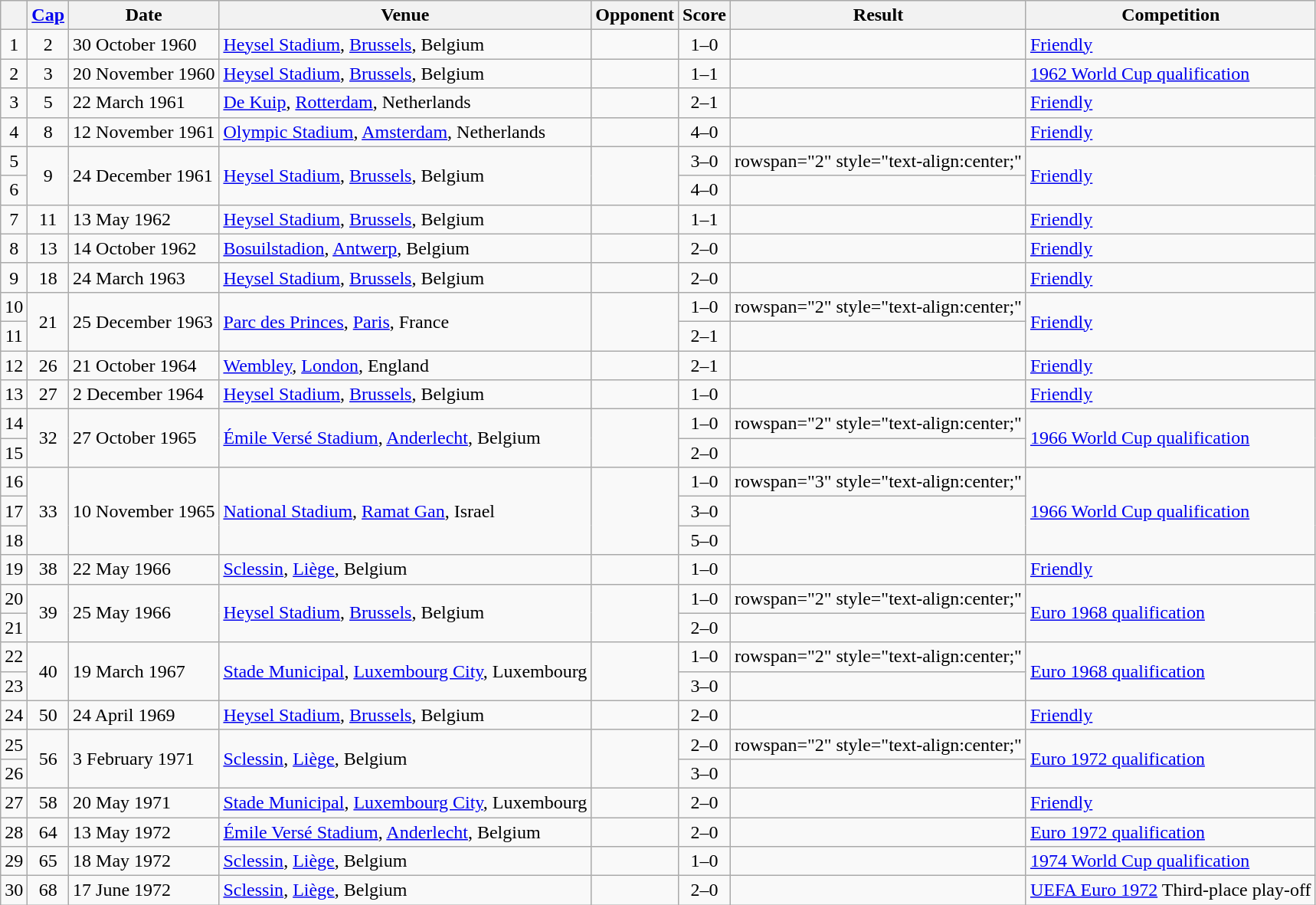<table class="wikitable sortable">
<tr>
<th scope="col"></th>
<th scope=col><a href='#'>Cap</a></th>
<th scope="col">Date</th>
<th scope="col">Venue</th>
<th scope="col">Opponent</th>
<th scope="col">Score</th>
<th scope="col">Result</th>
<th scope="col">Competition</th>
</tr>
<tr>
<td align="center">1</td>
<td align="center">2</td>
<td>30 October 1960</td>
<td><a href='#'>Heysel Stadium</a>, <a href='#'>Brussels</a>, Belgium</td>
<td></td>
<td align="center">1–0</td>
<td></td>
<td><a href='#'>Friendly</a></td>
</tr>
<tr>
<td align="center">2</td>
<td align="center">3</td>
<td>20 November 1960</td>
<td><a href='#'>Heysel Stadium</a>, <a href='#'>Brussels</a>, Belgium</td>
<td></td>
<td align="center">1–1</td>
<td></td>
<td><a href='#'>1962 World Cup qualification</a></td>
</tr>
<tr>
<td align="center">3</td>
<td align="center">5</td>
<td>22 March 1961</td>
<td><a href='#'>De Kuip</a>, <a href='#'>Rotterdam</a>, Netherlands</td>
<td></td>
<td align="center">2–1</td>
<td></td>
<td><a href='#'>Friendly</a></td>
</tr>
<tr>
<td align="center">4</td>
<td align="center">8</td>
<td>12 November 1961</td>
<td><a href='#'>Olympic Stadium</a>, <a href='#'>Amsterdam</a>, Netherlands</td>
<td></td>
<td align="center">4–0</td>
<td></td>
<td><a href='#'>Friendly</a></td>
</tr>
<tr>
<td align="center">5</td>
<td rowspan="2" align="center">9</td>
<td rowspan="2">24 December 1961</td>
<td rowspan="2"><a href='#'>Heysel Stadium</a>, <a href='#'>Brussels</a>, Belgium</td>
<td rowspan="2"></td>
<td align="center">3–0</td>
<td>rowspan="2" style="text-align:center;" </td>
<td rowspan="2"><a href='#'>Friendly</a></td>
</tr>
<tr>
<td align="center">6</td>
<td align="center">4–0</td>
</tr>
<tr>
<td align="center">7</td>
<td align="center">11</td>
<td>13 May 1962</td>
<td><a href='#'>Heysel Stadium</a>, <a href='#'>Brussels</a>, Belgium</td>
<td></td>
<td align="center">1–1</td>
<td></td>
<td><a href='#'>Friendly</a></td>
</tr>
<tr>
<td align="center">8</td>
<td align="center">13</td>
<td>14 October 1962</td>
<td><a href='#'>Bosuilstadion</a>, <a href='#'>Antwerp</a>, Belgium</td>
<td></td>
<td align="center">2–0</td>
<td></td>
<td><a href='#'>Friendly</a></td>
</tr>
<tr>
<td align="center">9</td>
<td align="center">18</td>
<td>24 March 1963</td>
<td><a href='#'>Heysel Stadium</a>, <a href='#'>Brussels</a>, Belgium</td>
<td></td>
<td align="center">2–0</td>
<td></td>
<td><a href='#'>Friendly</a></td>
</tr>
<tr>
<td align="center">10</td>
<td rowspan="2" align="center">21</td>
<td rowspan="2">25 December 1963</td>
<td rowspan="2"><a href='#'>Parc des Princes</a>, <a href='#'>Paris</a>, France</td>
<td rowspan="2"></td>
<td align="center">1–0</td>
<td>rowspan="2" style="text-align:center;" </td>
<td rowspan="2"><a href='#'>Friendly</a></td>
</tr>
<tr>
<td align="center">11</td>
<td align="center">2–1</td>
</tr>
<tr>
<td align="center">12</td>
<td align="center">26</td>
<td>21 October 1964</td>
<td><a href='#'>Wembley</a>, <a href='#'>London</a>, England</td>
<td></td>
<td align="center">2–1</td>
<td></td>
<td><a href='#'>Friendly</a></td>
</tr>
<tr>
<td align="center">13</td>
<td align="center">27</td>
<td>2 December 1964</td>
<td><a href='#'>Heysel Stadium</a>, <a href='#'>Brussels</a>, Belgium</td>
<td></td>
<td align="center">1–0</td>
<td></td>
<td><a href='#'>Friendly</a></td>
</tr>
<tr>
<td align="center">14</td>
<td rowspan="2" align="center">32</td>
<td rowspan="2">27 October 1965</td>
<td rowspan="2"><a href='#'>Émile Versé Stadium</a>, <a href='#'>Anderlecht</a>, Belgium</td>
<td rowspan="2"></td>
<td align="center">1–0</td>
<td>rowspan="2" style="text-align:center;" </td>
<td rowspan="2"><a href='#'>1966 World Cup qualification</a></td>
</tr>
<tr>
<td align="center">15</td>
<td align="center">2–0</td>
</tr>
<tr>
<td align="center">16</td>
<td rowspan="3" align="center">33</td>
<td rowspan="3">10 November 1965</td>
<td rowspan="3"><a href='#'>National Stadium</a>, <a href='#'>Ramat Gan</a>, Israel</td>
<td rowspan="3"></td>
<td align="center">1–0</td>
<td>rowspan="3" style="text-align:center;" </td>
<td rowspan="3"><a href='#'>1966 World Cup qualification</a></td>
</tr>
<tr>
<td align="center">17</td>
<td align="center">3–0</td>
</tr>
<tr>
<td align="center">18</td>
<td align="center">5–0</td>
</tr>
<tr>
<td align="center">19</td>
<td align="center">38</td>
<td>22 May 1966</td>
<td><a href='#'>Sclessin</a>, <a href='#'>Liège</a>, Belgium</td>
<td></td>
<td align="center">1–0</td>
<td></td>
<td><a href='#'>Friendly</a></td>
</tr>
<tr>
<td align="center">20</td>
<td rowspan="2" align="center">39</td>
<td rowspan="2">25 May 1966</td>
<td rowspan="2"><a href='#'>Heysel Stadium</a>, <a href='#'>Brussels</a>, Belgium</td>
<td rowspan="2"></td>
<td align="center">1–0</td>
<td>rowspan="2" style="text-align:center;" </td>
<td rowspan="2"><a href='#'>Euro 1968 qualification</a></td>
</tr>
<tr>
<td align="center">21</td>
<td align="center">2–0</td>
</tr>
<tr>
<td align="center">22</td>
<td rowspan="2" align="center">40</td>
<td rowspan="2">19 March 1967</td>
<td rowspan="2"><a href='#'>Stade Municipal</a>, <a href='#'>Luxembourg City</a>, Luxembourg</td>
<td rowspan="2"></td>
<td align="center">1–0</td>
<td>rowspan="2" style="text-align:center;" </td>
<td rowspan="2"><a href='#'>Euro 1968 qualification</a></td>
</tr>
<tr>
<td align="center">23</td>
<td align="center">3–0</td>
</tr>
<tr>
<td align="center">24</td>
<td align="center">50</td>
<td>24 April 1969</td>
<td><a href='#'>Heysel Stadium</a>, <a href='#'>Brussels</a>, Belgium</td>
<td></td>
<td align="center">2–0</td>
<td></td>
<td><a href='#'>Friendly</a></td>
</tr>
<tr>
<td align="center">25</td>
<td rowspan="2" align="center">56</td>
<td rowspan="2">3 February 1971</td>
<td rowspan="2"><a href='#'>Sclessin</a>, <a href='#'>Liège</a>, Belgium</td>
<td rowspan="2"></td>
<td align="center">2–0</td>
<td>rowspan="2" style="text-align:center;" </td>
<td rowspan="2"><a href='#'>Euro 1972 qualification</a></td>
</tr>
<tr>
<td align="center">26</td>
<td align="center">3–0</td>
</tr>
<tr>
<td align="center">27</td>
<td align="center">58</td>
<td>20 May 1971</td>
<td><a href='#'>Stade Municipal</a>, <a href='#'>Luxembourg City</a>, Luxembourg</td>
<td></td>
<td align="center">2–0</td>
<td></td>
<td><a href='#'>Friendly</a></td>
</tr>
<tr>
<td align="center">28</td>
<td align="center">64</td>
<td>13 May 1972</td>
<td><a href='#'>Émile Versé Stadium</a>, <a href='#'>Anderlecht</a>, Belgium</td>
<td></td>
<td align="center">2–0</td>
<td></td>
<td><a href='#'>Euro 1972 qualification</a></td>
</tr>
<tr>
<td align="center">29</td>
<td align="center">65</td>
<td>18 May 1972</td>
<td><a href='#'>Sclessin</a>, <a href='#'>Liège</a>, Belgium</td>
<td></td>
<td align="center">1–0</td>
<td></td>
<td><a href='#'>1974 World Cup qualification</a></td>
</tr>
<tr>
<td align="center">30</td>
<td align="center">68</td>
<td>17 June 1972</td>
<td><a href='#'>Sclessin</a>, <a href='#'>Liège</a>, Belgium</td>
<td></td>
<td align="center">2–0</td>
<td></td>
<td><a href='#'>UEFA Euro 1972</a> Third-place play-off</td>
</tr>
</table>
